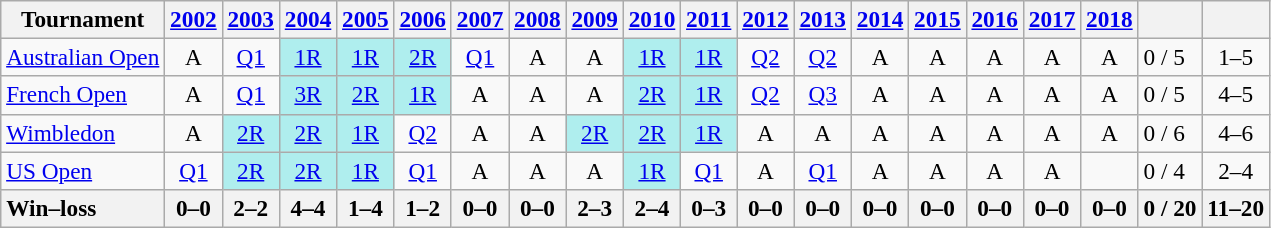<table class=wikitable style=text-align:center;font-size:97%>
<tr>
<th>Tournament</th>
<th><a href='#'>2002</a></th>
<th><a href='#'>2003</a></th>
<th><a href='#'>2004</a></th>
<th><a href='#'>2005</a></th>
<th><a href='#'>2006</a></th>
<th><a href='#'>2007</a></th>
<th><a href='#'>2008</a></th>
<th><a href='#'>2009</a></th>
<th><a href='#'>2010</a></th>
<th><a href='#'>2011</a></th>
<th><a href='#'>2012</a></th>
<th><a href='#'>2013</a></th>
<th><a href='#'>2014</a></th>
<th><a href='#'>2015</a></th>
<th><a href='#'>2016</a></th>
<th><a href='#'>2017</a></th>
<th><a href='#'>2018</a></th>
<th></th>
<th></th>
</tr>
<tr>
<td align=left><a href='#'>Australian Open</a></td>
<td>A</td>
<td><a href='#'>Q1</a></td>
<td bgcolor=afeeee><a href='#'>1R</a></td>
<td bgcolor=afeeee><a href='#'>1R</a></td>
<td bgcolor=afeeee><a href='#'>2R</a></td>
<td><a href='#'>Q1</a></td>
<td>A</td>
<td>A</td>
<td bgcolor=afeeee><a href='#'>1R</a></td>
<td bgcolor=afeeee><a href='#'>1R</a></td>
<td><a href='#'>Q2</a></td>
<td><a href='#'>Q2</a></td>
<td>A</td>
<td>A</td>
<td>A</td>
<td>A</td>
<td>A</td>
<td align=left>0 / 5</td>
<td>1–5</td>
</tr>
<tr>
<td align=left><a href='#'>French Open</a></td>
<td>A</td>
<td><a href='#'>Q1</a></td>
<td bgcolor=afeeee><a href='#'>3R</a></td>
<td bgcolor=afeeee><a href='#'>2R</a></td>
<td bgcolor=afeeee><a href='#'>1R</a></td>
<td>A</td>
<td>A</td>
<td>A</td>
<td bgcolor=afeeee><a href='#'>2R</a></td>
<td bgcolor=afeeee><a href='#'>1R</a></td>
<td><a href='#'>Q2</a></td>
<td><a href='#'>Q3</a></td>
<td>A</td>
<td>A</td>
<td>A</td>
<td>A</td>
<td>A</td>
<td align=left>0 / 5</td>
<td>4–5</td>
</tr>
<tr>
<td align=left><a href='#'>Wimbledon</a></td>
<td>A</td>
<td bgcolor=afeeee><a href='#'>2R</a></td>
<td bgcolor=afeeee><a href='#'>2R</a></td>
<td bgcolor=afeeee><a href='#'>1R</a></td>
<td><a href='#'>Q2</a></td>
<td>A</td>
<td>A</td>
<td bgcolor=afeeee><a href='#'>2R</a></td>
<td bgcolor=afeeee><a href='#'>2R</a></td>
<td bgcolor=afeeee><a href='#'>1R</a></td>
<td>A</td>
<td>A</td>
<td>A</td>
<td>A</td>
<td>A</td>
<td>A</td>
<td>A</td>
<td align=left>0 / 6</td>
<td>4–6</td>
</tr>
<tr>
<td align=left><a href='#'>US Open</a></td>
<td><a href='#'>Q1</a></td>
<td bgcolor=afeeee><a href='#'>2R</a></td>
<td bgcolor=afeeee><a href='#'>2R</a></td>
<td bgcolor=afeeee><a href='#'>1R</a></td>
<td><a href='#'>Q1</a></td>
<td>A</td>
<td>A</td>
<td>A</td>
<td bgcolor=afeeee><a href='#'>1R</a></td>
<td><a href='#'>Q1</a></td>
<td>A</td>
<td><a href='#'>Q1</a></td>
<td>A</td>
<td>A</td>
<td>A</td>
<td>A</td>
<td></td>
<td align=left>0 / 4</td>
<td>2–4</td>
</tr>
<tr>
<th style=text-align:left>Win–loss</th>
<th>0–0</th>
<th>2–2</th>
<th>4–4</th>
<th>1–4</th>
<th>1–2</th>
<th>0–0</th>
<th>0–0</th>
<th>2–3</th>
<th>2–4</th>
<th>0–3</th>
<th>0–0</th>
<th>0–0</th>
<th>0–0</th>
<th>0–0</th>
<th>0–0</th>
<th>0–0</th>
<th>0–0</th>
<th>0 / 20</th>
<th>11–20</th>
</tr>
</table>
